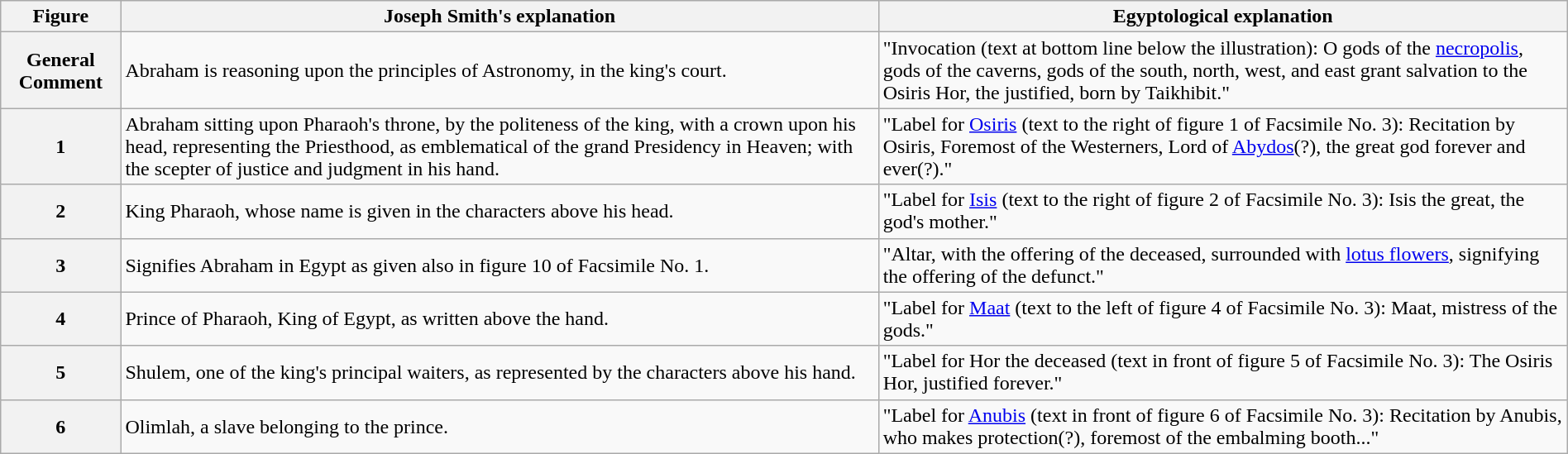<table class="wikitable" style="margin: 1em auto 1em auto;">
<tr>
<th scope="col">Figure</th>
<th scope="col">Joseph Smith's explanation</th>
<th scope="col">Egyptological explanation</th>
</tr>
<tr>
<th scope="row">General Comment</th>
<td>Abraham is reasoning upon the principles of Astronomy, in the king's court.</td>
<td>"Invocation (text at bottom line below the illustration): O gods of the <a href='#'>necropolis</a>, gods of the caverns, gods of the south, north, west, and east grant salvation to the Osiris Hor, the justified, born by Taikhibit."</td>
</tr>
<tr>
<th scope="row">1</th>
<td>Abraham sitting upon Pharaoh's throne, by the politeness of the king, with a crown upon his head, representing the Priesthood, as emblematical of the grand Presidency in Heaven; with the scepter of justice and judgment in his hand.</td>
<td>"Label for <a href='#'>Osiris</a> (text to the right of figure 1 of Facsimile No. 3): Recitation by Osiris, Foremost of the Westerners, Lord of <a href='#'>Abydos</a>(?), the great god forever and ever(?)."</td>
</tr>
<tr>
<th scope="row">2</th>
<td>King Pharaoh, whose name is given in the characters above his head.</td>
<td>"Label for <a href='#'>Isis</a> (text to the right of figure 2 of Facsimile No. 3): Isis the great, the god's mother."</td>
</tr>
<tr>
<th scope="row">3</th>
<td>Signifies Abraham in Egypt as given also in figure 10 of Facsimile No. 1.</td>
<td>"Altar, with the offering of the deceased, surrounded with <a href='#'>lotus flowers</a>, signifying the offering of the defunct."</td>
</tr>
<tr>
<th scope="row">4</th>
<td>Prince of Pharaoh, King of Egypt, as written above the hand.</td>
<td>"Label for <a href='#'>Maat</a> (text to the left of figure 4 of Facsimile No. 3): Maat, mistress of the gods."</td>
</tr>
<tr>
<th scope="row">5</th>
<td>Shulem, one of the king's principal waiters, as represented by the characters above his hand.</td>
<td>"Label for Hor the deceased (text in front of figure 5 of Facsimile No. 3): The Osiris Hor, justified forever."</td>
</tr>
<tr>
<th scope="row">6</th>
<td>Olimlah, a slave belonging to the prince.</td>
<td>"Label for <a href='#'>Anubis</a> (text in front of figure 6 of Facsimile No. 3): Recitation by Anubis, who makes protection(?), foremost of the embalming booth..."</td>
</tr>
</table>
